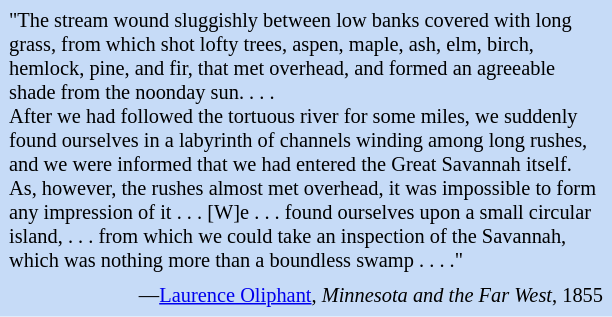<table class="toccolours" style="float: right; margin-left: 1em; margin-right: 0em; font-size: 85%; background:#c6dbf7; color:black; width:30em; max-width: 40%;" cellspacing="5">
<tr>
<td style="text-align: left;">"The stream wound sluggishly between low banks covered with long grass, from which shot lofty trees, aspen, maple, ash, elm, birch, hemlock, pine, and fir, that met overhead, and formed an agreeable shade from the noonday sun. . . . <br>After we had followed the tortuous river for some miles, we suddenly found ourselves in a labyrinth of channels winding among long rushes, and we were informed that we had entered the Great Savannah itself.  As, however, the rushes almost met overhead, it was impossible to form any impression of it . . . [W]e . . . found ourselves upon a small circular island, . . . from which we could take an inspection of the Savannah, which was nothing more than a boundless swamp . . . ."</td>
</tr>
<tr>
<td style="text-align: right;">—<a href='#'>Laurence Oliphant</a>, <em>Minnesota and the Far West</em>, 1855</td>
</tr>
</table>
